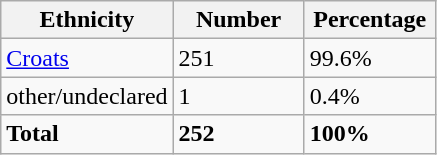<table class="wikitable">
<tr>
<th width="100px">Ethnicity</th>
<th width="80px">Number</th>
<th width="80px">Percentage</th>
</tr>
<tr>
<td><a href='#'>Croats</a></td>
<td>251</td>
<td>99.6%</td>
</tr>
<tr>
<td>other/undeclared</td>
<td>1</td>
<td>0.4%</td>
</tr>
<tr>
<td><strong>Total</strong></td>
<td><strong>252</strong></td>
<td><strong>100%</strong></td>
</tr>
</table>
